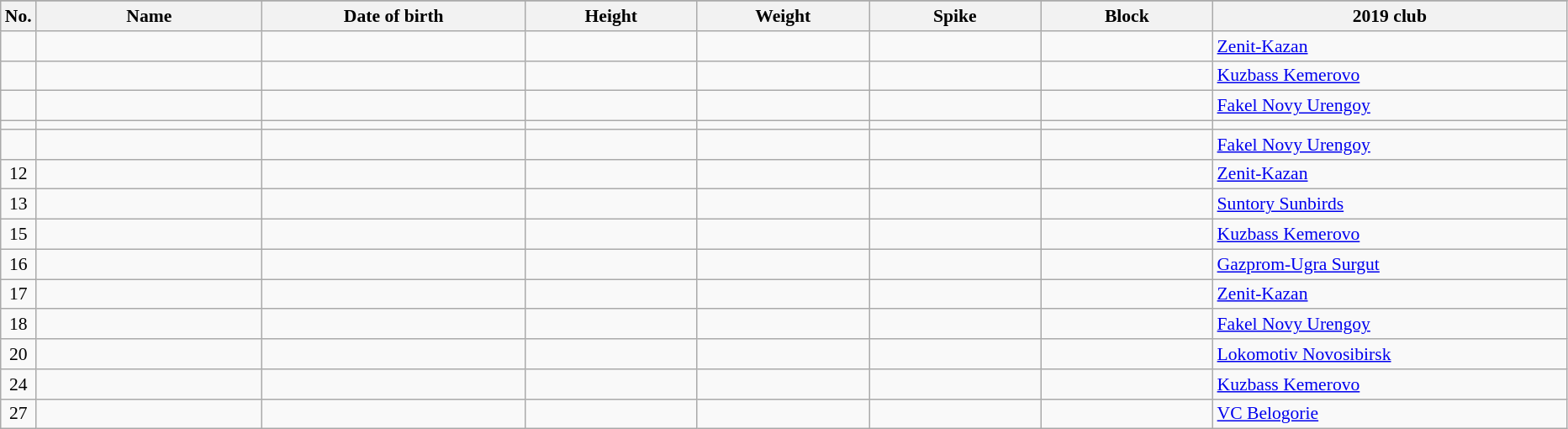<table class="wikitable sortable" style="font-size:90%; text-align:center;">
<tr>
</tr>
<tr>
<th>No.</th>
<th style="width:12em">Name</th>
<th style="width:14em">Date of birth</th>
<th style="width:9em">Height</th>
<th style="width:9em">Weight</th>
<th style="width:9em">Spike</th>
<th style="width:9em">Block</th>
<th style="width:19em">2019 club</th>
</tr>
<tr>
<td></td>
<td align=left></td>
<td align=right></td>
<td></td>
<td></td>
<td></td>
<td></td>
<td align=left> <a href='#'>Zenit-Kazan</a></td>
</tr>
<tr>
<td></td>
<td align=left></td>
<td align=right></td>
<td></td>
<td></td>
<td></td>
<td></td>
<td align=left> <a href='#'>Kuzbass Kemerovo</a></td>
</tr>
<tr>
<td></td>
<td align=left></td>
<td align=right></td>
<td></td>
<td></td>
<td></td>
<td></td>
<td align=left> <a href='#'>Fakel Novy Urengoy</a></td>
</tr>
<tr>
<td></td>
<td align=left></td>
<td align=right></td>
<td></td>
<td></td>
<td></td>
<td></td>
<td align=left></td>
</tr>
<tr>
<td></td>
<td align=left></td>
<td align=right></td>
<td></td>
<td></td>
<td></td>
<td></td>
<td align=left> <a href='#'>Fakel Novy Urengoy</a></td>
</tr>
<tr>
<td>12</td>
<td align=left></td>
<td align=right></td>
<td></td>
<td></td>
<td></td>
<td></td>
<td align=left> <a href='#'>Zenit-Kazan</a></td>
</tr>
<tr>
<td>13</td>
<td align=left></td>
<td align=right></td>
<td></td>
<td></td>
<td></td>
<td></td>
<td align=left> <a href='#'>Suntory Sunbirds</a></td>
</tr>
<tr>
<td>15</td>
<td align=left></td>
<td align=right></td>
<td></td>
<td></td>
<td></td>
<td></td>
<td align=left> <a href='#'>Kuzbass Kemerovo</a></td>
</tr>
<tr>
<td>16</td>
<td align=left></td>
<td align=right></td>
<td></td>
<td></td>
<td></td>
<td></td>
<td align=left> <a href='#'>Gazprom-Ugra Surgut</a></td>
</tr>
<tr>
<td>17</td>
<td align=left></td>
<td align=right></td>
<td></td>
<td></td>
<td></td>
<td></td>
<td align=left> <a href='#'>Zenit-Kazan</a></td>
</tr>
<tr>
<td>18</td>
<td align=left></td>
<td align=right></td>
<td></td>
<td></td>
<td></td>
<td></td>
<td align=left> <a href='#'>Fakel Novy Urengoy</a></td>
</tr>
<tr>
<td>20</td>
<td align=left></td>
<td align=right></td>
<td></td>
<td></td>
<td></td>
<td></td>
<td align=left> <a href='#'>Lokomotiv Novosibirsk</a></td>
</tr>
<tr>
<td>24</td>
<td align=left></td>
<td align=right></td>
<td></td>
<td></td>
<td></td>
<td></td>
<td align=left> <a href='#'>Kuzbass Kemerovo</a></td>
</tr>
<tr>
<td>27</td>
<td align=left></td>
<td align=right></td>
<td></td>
<td></td>
<td></td>
<td></td>
<td align=left> <a href='#'>VC Belogorie</a></td>
</tr>
</table>
